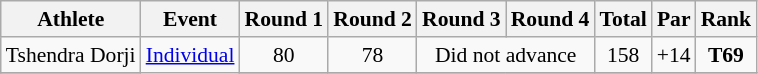<table class=wikitable style="font-size:90%">
<tr>
<th>Athlete</th>
<th>Event</th>
<th>Round 1</th>
<th>Round 2</th>
<th>Round 3</th>
<th>Round 4</th>
<th>Total</th>
<th>Par</th>
<th>Rank</th>
</tr>
<tr>
<td>Tshendra Dorji</td>
<td rowspan=4><a href='#'>Individual</a></td>
<td align=center>80</td>
<td align=center>78</td>
<td align=center colspan=2>Did not advance</td>
<td align=center>158</td>
<td align=center>+14</td>
<td align=center><strong>T69</strong></td>
</tr>
<tr>
</tr>
</table>
